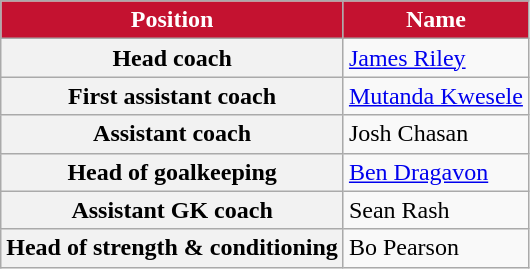<table class="wikitable plainrowheaders">
<tr>
<th style="background:#C41230; color:#FFFFFF;" scope="col">Position</th>
<th style="background:#C41230; color:#FFFFFF;" scope="col">Name</th>
</tr>
<tr>
<th scope="row">Head coach</th>
<td> <a href='#'>James Riley</a></td>
</tr>
<tr>
<th scope="row">First assistant coach</th>
<td> <a href='#'>Mutanda Kwesele</a></td>
</tr>
<tr>
<th scope="row">Assistant coach</th>
<td> Josh Chasan</td>
</tr>
<tr>
<th scope="row">Head of goalkeeping</th>
<td> <a href='#'>Ben Dragavon</a></td>
</tr>
<tr>
<th scope="row">Assistant GK coach</th>
<td> Sean Rash</td>
</tr>
<tr>
<th scope="row">Head of strength & conditioning</th>
<td> Bo Pearson</td>
</tr>
</table>
